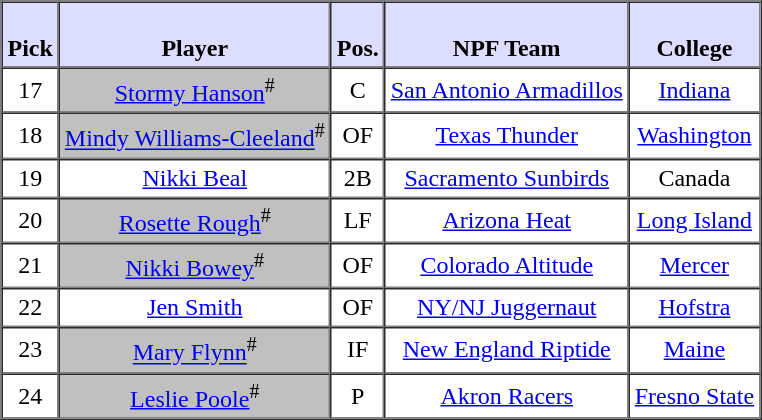<table style="text-align: center" border="1" cellpadding="3" cellspacing="0">
<tr>
<th style="background:#ddf;"><br>Pick</th>
<th style="background:#ddf;"><br>Player</th>
<th style="background:#ddf;"><br>Pos.</th>
<th style="background:#ddf;"><br>NPF Team</th>
<th style="background:#ddf;"><br>College</th>
</tr>
<tr>
<td>17</td>
<td style="background:#C0C0C0;"><a href='#'>Stormy Hanson</a><sup>#</sup></td>
<td>C</td>
<td><a href='#'>San Antonio Armadillos</a></td>
<td><a href='#'>Indiana</a></td>
</tr>
<tr>
<td>18</td>
<td style="background:#C0C0C0;"><a href='#'>Mindy Williams-Cleeland</a><sup>#</sup></td>
<td>OF</td>
<td><a href='#'>Texas Thunder</a></td>
<td><a href='#'>Washington</a></td>
</tr>
<tr>
<td>19</td>
<td><a href='#'>Nikki Beal</a></td>
<td>2B</td>
<td><a href='#'>Sacramento Sunbirds</a></td>
<td>Canada</td>
</tr>
<tr>
<td>20</td>
<td style="background:#C0C0C0;"><a href='#'>Rosette Rough</a><sup>#</sup></td>
<td>LF</td>
<td><a href='#'>Arizona Heat</a></td>
<td><a href='#'>Long Island</a></td>
</tr>
<tr>
<td>21</td>
<td style="background:#C0C0C0;"><a href='#'>Nikki Bowey</a><sup>#</sup></td>
<td>OF</td>
<td><a href='#'>Colorado Altitude</a></td>
<td><a href='#'>Mercer</a></td>
</tr>
<tr>
<td>22</td>
<td><a href='#'>Jen Smith</a></td>
<td>OF</td>
<td><a href='#'>NY/NJ Juggernaut</a></td>
<td><a href='#'>Hofstra</a></td>
</tr>
<tr>
<td>23</td>
<td style="background:#C0C0C0;"><a href='#'>Mary Flynn</a><sup>#</sup></td>
<td>IF</td>
<td><a href='#'>New England Riptide</a></td>
<td><a href='#'>Maine</a></td>
</tr>
<tr>
<td>24</td>
<td style="background:#C0C0C0;"><a href='#'>Leslie Poole</a><sup>#</sup></td>
<td>P</td>
<td><a href='#'>Akron Racers</a></td>
<td><a href='#'>Fresno State</a></td>
</tr>
</table>
